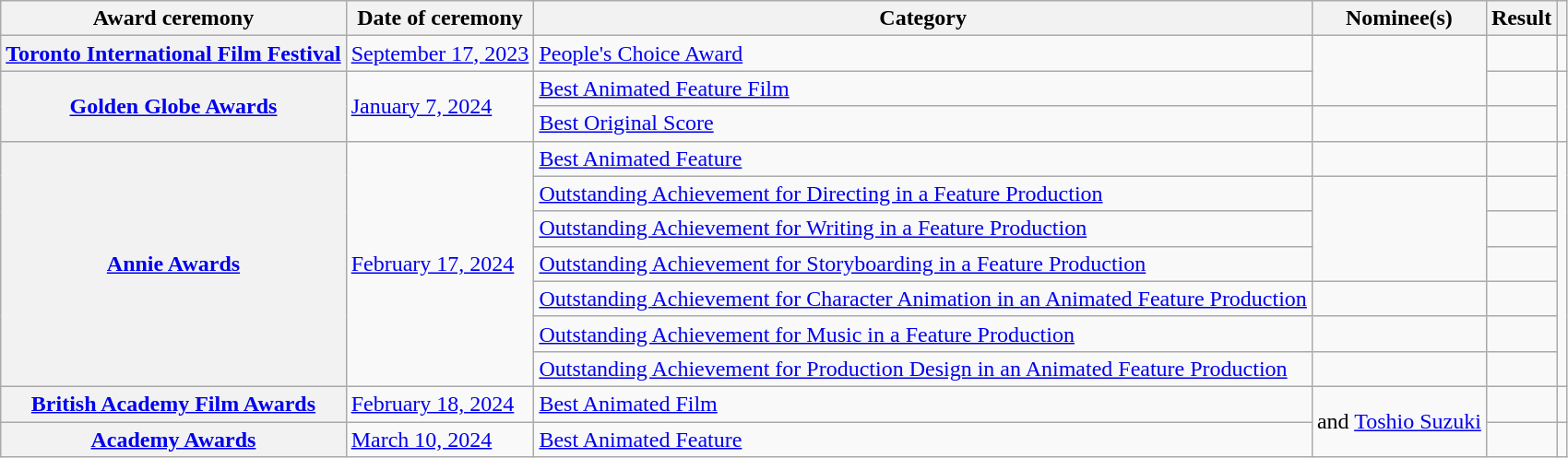<table class="wikitable sortable plainrowheaders" style="text-align:left;">
<tr>
<th scope="col">Award ceremony</th>
<th scope="col">Date of ceremony</th>
<th scope="col">Category</th>
<th scope="col">Nominee(s)</th>
<th scope="col">Result</th>
<th scope="col" class="unsortable"></th>
</tr>
<tr>
<th scope="row"><a href='#'>Toronto International Film Festival</a></th>
<td><a href='#'>September 17, 2023</a></td>
<td><a href='#'>People's Choice Award</a></td>
<td rowspan="2"></td>
<td></td>
<td align="center"></td>
</tr>
<tr>
<th scope="row" rowspan="2"><a href='#'>Golden Globe Awards</a></th>
<td rowspan="2"><a href='#'>January 7, 2024</a></td>
<td><a href='#'>Best Animated Feature Film</a></td>
<td></td>
<td align="center" rowspan="2"></td>
</tr>
<tr>
<td><a href='#'>Best Original Score</a></td>
<td></td>
<td></td>
</tr>
<tr>
<th rowspan="7" scope="row"><a href='#'>Annie Awards</a></th>
<td rowspan="7"><a href='#'>February 17, 2024</a></td>
<td><a href='#'>Best Animated Feature</a></td>
<td></td>
<td></td>
<td rowspan="7" align="center"></td>
</tr>
<tr>
<td><a href='#'>Outstanding Achievement for Directing in a Feature Production</a></td>
<td rowspan="3"></td>
<td></td>
</tr>
<tr>
<td><a href='#'>Outstanding Achievement for Writing in a Feature Production</a></td>
<td></td>
</tr>
<tr>
<td><a href='#'>Outstanding Achievement for Storyboarding in a Feature Production</a></td>
<td></td>
</tr>
<tr>
<td><a href='#'>Outstanding Achievement for Character Animation in an Animated Feature Production</a></td>
<td></td>
<td></td>
</tr>
<tr>
<td><a href='#'>Outstanding Achievement for Music in a Feature Production</a></td>
<td></td>
<td></td>
</tr>
<tr>
<td><a href='#'>Outstanding Achievement for Production Design in an Animated Feature Production</a></td>
<td></td>
<td></td>
</tr>
<tr>
<th scope="row"><a href='#'>British Academy Film Awards</a></th>
<td><a href='#'>February 18, 2024</a></td>
<td><a href='#'>Best Animated Film</a></td>
<td rowspan="2"> and <a href='#'>Toshio Suzuki</a></td>
<td></td>
<td align="center"></td>
</tr>
<tr>
<th scope="row"><a href='#'>Academy Awards</a></th>
<td><a href='#'>March 10, 2024</a></td>
<td><a href='#'>Best Animated Feature</a></td>
<td></td>
<td align="center"></td>
</tr>
</table>
